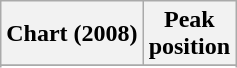<table class="wikitable sortable plainrowheaders" style="text-align:center">
<tr>
<th scope="col">Chart (2008)</th>
<th scope="col">Peak<br> position</th>
</tr>
<tr>
</tr>
<tr>
</tr>
<tr>
</tr>
<tr>
</tr>
<tr>
</tr>
<tr>
</tr>
<tr>
</tr>
<tr>
</tr>
</table>
